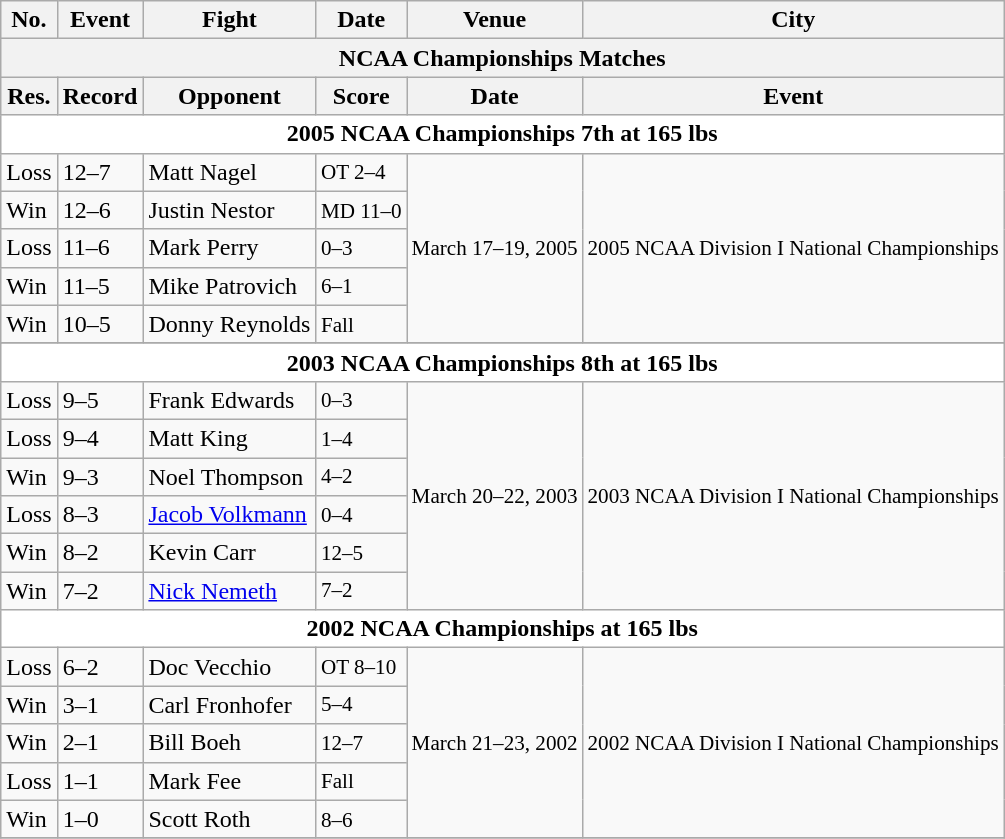<table class="wikitable sortable">
<tr>
<th>No.</th>
<th>Event</th>
<th>Fight</th>
<th>Date</th>
<th>Venue</th>
<th>City</th>
</tr>
<tr>
<th colspan="8">NCAA Championships Matches</th>
</tr>
<tr>
<th>Res.</th>
<th>Record</th>
<th>Opponent</th>
<th>Score</th>
<th>Date</th>
<th>Event</th>
</tr>
<tr>
<th style=background:white colspan=6>2005 NCAA Championships 7th at 165 lbs</th>
</tr>
<tr>
<td>Loss</td>
<td>12–7</td>
<td align=left>Matt Nagel</td>
<td style="font-size:88%">OT 2–4</td>
<td style="font-size:88%" rowspan=5>March 17–19, 2005</td>
<td style="font-size:88%" rowspan=5>2005 NCAA Division I National Championships</td>
</tr>
<tr>
<td>Win</td>
<td>12–6</td>
<td align=left>Justin Nestor</td>
<td style="font-size:88%">MD 11–0</td>
</tr>
<tr>
<td>Loss</td>
<td>11–6</td>
<td align=left>Mark Perry</td>
<td style="font-size:88%">0–3</td>
</tr>
<tr>
<td>Win</td>
<td>11–5</td>
<td align=left>Mike Patrovich</td>
<td style="font-size:88%">6–1</td>
</tr>
<tr>
<td>Win</td>
<td>10–5</td>
<td align=left>Donny Reynolds</td>
<td style="font-size:88%">Fall</td>
</tr>
<tr>
</tr>
<tr>
<th style=background:white colspan=6>2003 NCAA Championships 8th at 165 lbs</th>
</tr>
<tr>
<td>Loss</td>
<td>9–5</td>
<td align=left>Frank Edwards</td>
<td style="font-size:88%">0–3</td>
<td style="font-size:88%" rowspan=6>March 20–22, 2003</td>
<td style="font-size:88%" rowspan=6>2003 NCAA Division I National Championships</td>
</tr>
<tr>
<td>Loss</td>
<td>9–4</td>
<td align=left>Matt King</td>
<td style="font-size:88%">1–4</td>
</tr>
<tr>
<td>Win</td>
<td>9–3</td>
<td align=left>Noel Thompson</td>
<td style="font-size:88%">4–2</td>
</tr>
<tr>
<td>Loss</td>
<td>8–3</td>
<td align=left><a href='#'>Jacob Volkmann</a></td>
<td style="font-size:88%">0–4</td>
</tr>
<tr>
<td>Win</td>
<td>8–2</td>
<td align=left>Kevin Carr</td>
<td style="font-size:88%">12–5</td>
</tr>
<tr>
<td>Win</td>
<td>7–2</td>
<td align=left><a href='#'>Nick Nemeth</a></td>
<td style="font-size:88%">7–2</td>
</tr>
<tr>
<th style=background:white colspan=6>2002 NCAA Championships at 165 lbs</th>
</tr>
<tr>
<td>Loss</td>
<td>6–2</td>
<td align=left>Doc Vecchio</td>
<td style="font-size:88%">OT 8–10</td>
<td style="font-size:88%" rowspan=5>March 21–23, 2002</td>
<td style="font-size:88%" rowspan=5>2002 NCAA Division I National Championships</td>
</tr>
<tr>
<td>Win</td>
<td>3–1</td>
<td align=left>Carl Fronhofer</td>
<td style="font-size:88%">5–4</td>
</tr>
<tr>
<td>Win</td>
<td>2–1</td>
<td align=left>Bill Boeh</td>
<td style="font-size:88%">12–7</td>
</tr>
<tr>
<td>Loss</td>
<td>1–1</td>
<td align=left>Mark Fee</td>
<td style="font-size:88%">Fall</td>
</tr>
<tr>
<td>Win</td>
<td>1–0</td>
<td align=left>Scott Roth</td>
<td style="font-size:88%">8–6</td>
</tr>
<tr>
</tr>
</table>
